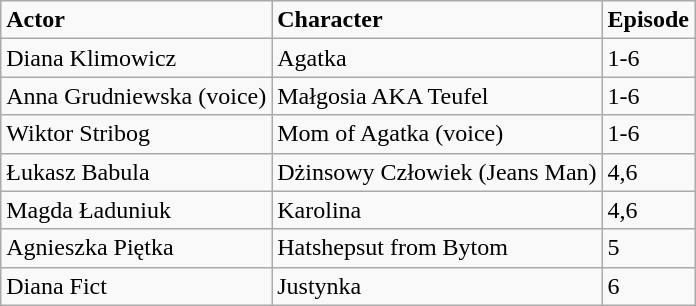<table class="wikitable">
<tr>
<td><strong>Actor</strong></td>
<td><strong>Character</strong></td>
<td><strong>Episode</strong></td>
</tr>
<tr>
<td>Diana Klimowicz</td>
<td>Agatka</td>
<td>1-6</td>
</tr>
<tr>
<td>Anna Grudniewska (voice)</td>
<td>Małgosia AKA Teufel</td>
<td>1-6</td>
</tr>
<tr>
<td>Wiktor Stribog</td>
<td>Mom of Agatka (voice)</td>
<td>1-6</td>
</tr>
<tr>
<td>Łukasz Babula</td>
<td>Dżinsowy Człowiek (Jeans Man)</td>
<td>4,6</td>
</tr>
<tr>
<td>Magda Ładuniuk</td>
<td>Karolina</td>
<td>4,6</td>
</tr>
<tr>
<td>Agnieszka Piętka</td>
<td>Hatshepsut from Bytom</td>
<td>5</td>
</tr>
<tr>
<td>Diana Fict</td>
<td>Justynka</td>
<td>6</td>
</tr>
</table>
